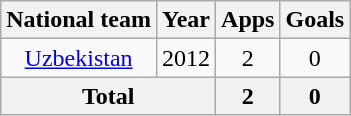<table class=wikitable style=text-align:center>
<tr>
<th>National team</th>
<th>Year</th>
<th>Apps</th>
<th>Goals</th>
</tr>
<tr>
<td><a href='#'>Uzbekistan</a></td>
<td>2012</td>
<td>2</td>
<td>0</td>
</tr>
<tr>
<th colspan=2>Total</th>
<th>2</th>
<th>0</th>
</tr>
</table>
